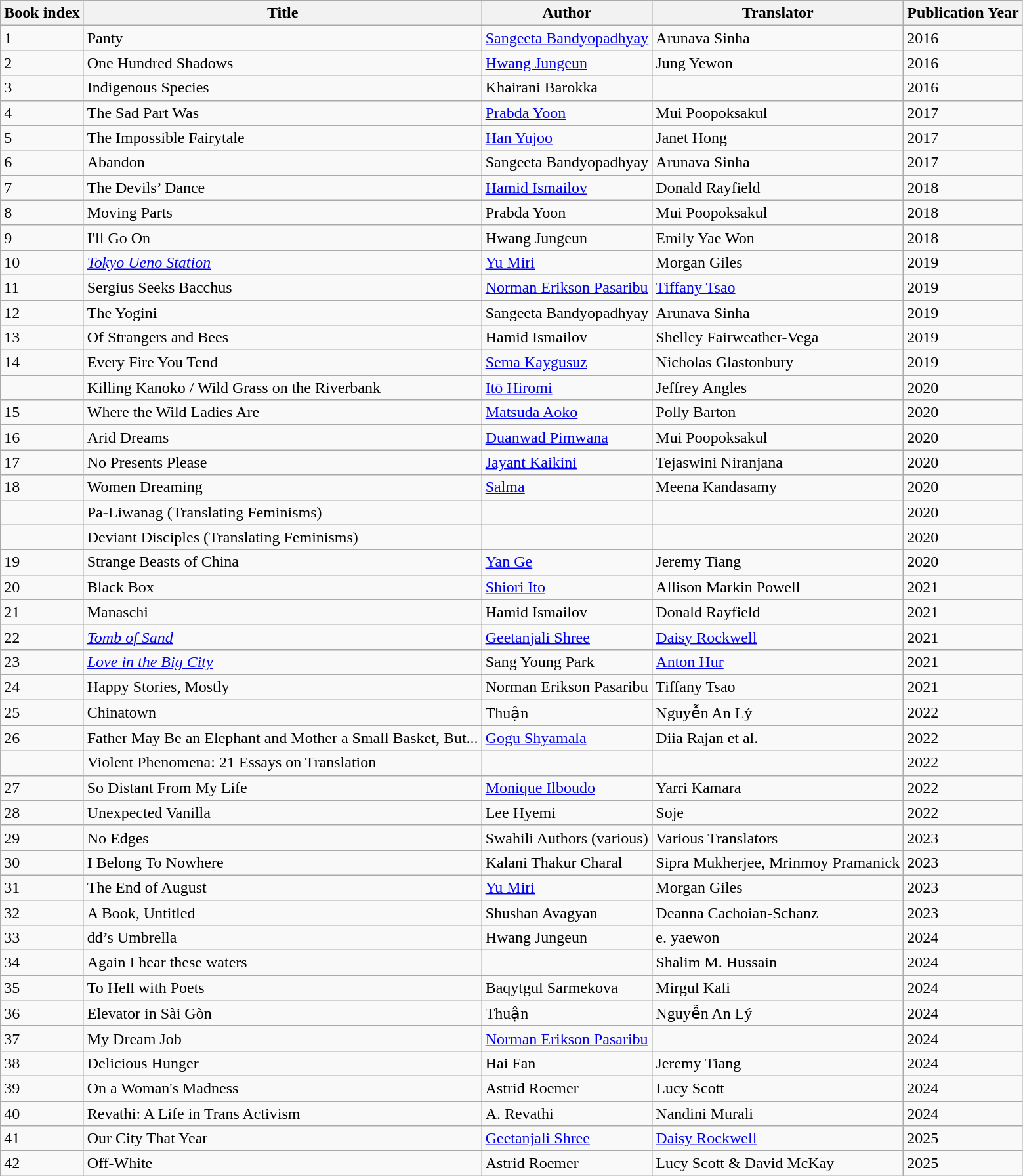<table class="wikitable">
<tr>
<th>Book index</th>
<th>Title</th>
<th>Author</th>
<th>Translator</th>
<th>Publication Year</th>
</tr>
<tr>
<td>1</td>
<td>Panty</td>
<td><a href='#'>Sangeeta Bandyopadhyay</a></td>
<td>Arunava Sinha</td>
<td>2016</td>
</tr>
<tr>
<td>2</td>
<td>One Hundred Shadows</td>
<td><a href='#'>Hwang Jungeun</a></td>
<td>Jung Yewon</td>
<td>2016</td>
</tr>
<tr>
<td>3</td>
<td>Indigenous Species</td>
<td>Khairani Barokka</td>
<td></td>
<td>2016</td>
</tr>
<tr>
<td>4</td>
<td>The Sad Part Was</td>
<td><a href='#'>Prabda Yoon</a></td>
<td>Mui Poopoksakul</td>
<td>2017</td>
</tr>
<tr>
<td>5</td>
<td>The Impossible Fairytale</td>
<td><a href='#'>Han Yujoo</a></td>
<td>Janet Hong</td>
<td>2017</td>
</tr>
<tr>
<td>6</td>
<td>Abandon</td>
<td>Sangeeta Bandyopadhyay</td>
<td>Arunava Sinha</td>
<td>2017</td>
</tr>
<tr>
<td>7</td>
<td>The Devils’ Dance</td>
<td><a href='#'>Hamid Ismailov</a></td>
<td>Donald Rayfield</td>
<td>2018</td>
</tr>
<tr>
<td>8</td>
<td>Moving Parts</td>
<td>Prabda Yoon</td>
<td>Mui Poopoksakul</td>
<td>2018</td>
</tr>
<tr>
<td>9</td>
<td>I'll Go On</td>
<td>Hwang Jungeun</td>
<td>Emily Yae Won</td>
<td>2018</td>
</tr>
<tr>
<td>10</td>
<td><em><a href='#'>Tokyo Ueno Station</a></em></td>
<td><a href='#'>Yu Miri</a></td>
<td>Morgan Giles</td>
<td>2019</td>
</tr>
<tr>
<td>11</td>
<td>Sergius Seeks Bacchus</td>
<td><a href='#'>Norman Erikson Pasaribu</a></td>
<td><a href='#'>Tiffany Tsao</a></td>
<td>2019</td>
</tr>
<tr>
<td>12</td>
<td>The Yogini</td>
<td>Sangeeta Bandyopadhyay</td>
<td>Arunava Sinha</td>
<td>2019</td>
</tr>
<tr>
<td>13</td>
<td>Of Strangers and Bees</td>
<td>Hamid Ismailov</td>
<td>Shelley Fairweather-Vega</td>
<td>2019</td>
</tr>
<tr>
<td>14</td>
<td>Every Fire You Tend</td>
<td><a href='#'>Sema Kaygusuz</a></td>
<td>Nicholas Glastonbury</td>
<td>2019</td>
</tr>
<tr>
<td></td>
<td>Killing Kanoko / Wild Grass on the Riverbank</td>
<td><a href='#'>Itō Hiromi</a></td>
<td>Jeffrey Angles</td>
<td>2020</td>
</tr>
<tr>
<td>15</td>
<td>Where the Wild Ladies Are</td>
<td><a href='#'>Matsuda Aoko</a></td>
<td>Polly Barton</td>
<td>2020</td>
</tr>
<tr>
<td>16</td>
<td>Arid Dreams</td>
<td><a href='#'>Duanwad Pimwana</a></td>
<td>Mui Poopoksakul</td>
<td>2020</td>
</tr>
<tr>
<td>17</td>
<td>No Presents Please</td>
<td><a href='#'>Jayant Kaikini</a></td>
<td>Tejaswini Niranjana</td>
<td>2020</td>
</tr>
<tr>
<td>18</td>
<td>Women Dreaming</td>
<td><a href='#'>Salma</a></td>
<td>Meena Kandasamy</td>
<td>2020</td>
</tr>
<tr>
<td></td>
<td>Pa-Liwanag (Translating Feminisms)</td>
<td></td>
<td></td>
<td>2020</td>
</tr>
<tr>
<td></td>
<td>Deviant Disciples (Translating Feminisms)</td>
<td></td>
<td></td>
<td>2020</td>
</tr>
<tr>
<td>19</td>
<td>Strange Beasts of China</td>
<td><a href='#'>Yan Ge</a></td>
<td>Jeremy Tiang</td>
<td>2020</td>
</tr>
<tr>
<td>20</td>
<td>Black Box</td>
<td><a href='#'>Shiori Ito</a></td>
<td>Allison Markin Powell</td>
<td>2021</td>
</tr>
<tr>
<td>21</td>
<td>Manaschi</td>
<td>Hamid Ismailov</td>
<td>Donald Rayfield</td>
<td>2021</td>
</tr>
<tr>
<td>22</td>
<td><em><a href='#'>Tomb of Sand</a></em></td>
<td><a href='#'>Geetanjali Shree</a></td>
<td><a href='#'>Daisy Rockwell</a></td>
<td>2021</td>
</tr>
<tr>
<td>23</td>
<td><em><a href='#'>Love in the Big City</a></em></td>
<td>Sang Young Park</td>
<td><a href='#'>Anton Hur</a></td>
<td>2021</td>
</tr>
<tr>
<td>24</td>
<td>Happy Stories, Mostly</td>
<td>Norman Erikson Pasaribu</td>
<td>Tiffany Tsao</td>
<td>2021</td>
</tr>
<tr>
<td>25</td>
<td>Chinatown</td>
<td>Thuận</td>
<td>Nguyễn An Lý</td>
<td>2022</td>
</tr>
<tr>
<td>26</td>
<td>Father May Be an Elephant and Mother a Small Basket, But...</td>
<td><a href='#'>Gogu Shyamala</a></td>
<td>Diia Rajan et al.</td>
<td>2022</td>
</tr>
<tr>
<td></td>
<td>Violent Phenomena: 21 Essays on Translation</td>
<td></td>
<td></td>
<td>2022</td>
</tr>
<tr>
<td>27</td>
<td>So Distant From My Life</td>
<td><a href='#'>Monique Ilboudo</a></td>
<td>Yarri Kamara</td>
<td>2022</td>
</tr>
<tr>
<td>28</td>
<td>Unexpected Vanilla</td>
<td>Lee Hyemi</td>
<td>Soje</td>
<td>2022</td>
</tr>
<tr>
<td>29</td>
<td>No Edges</td>
<td>Swahili Authors (various)</td>
<td>Various Translators</td>
<td>2023</td>
</tr>
<tr>
<td>30</td>
<td>I Belong To Nowhere</td>
<td>Kalani Thakur Charal</td>
<td>Sipra Mukherjee, Mrinmoy Pramanick</td>
<td>2023</td>
</tr>
<tr>
<td>31</td>
<td>The End of August</td>
<td><a href='#'>Yu Miri</a></td>
<td>Morgan Giles</td>
<td>2023</td>
</tr>
<tr>
<td>32</td>
<td>A Book, Untitled</td>
<td>Shushan Avagyan</td>
<td>Deanna Cachoian-Schanz</td>
<td>2023</td>
</tr>
<tr>
<td>33</td>
<td>dd’s Umbrella</td>
<td>Hwang Jungeun</td>
<td>e. yaewon</td>
<td>2024</td>
</tr>
<tr>
<td>34</td>
<td>Again I hear these waters</td>
<td></td>
<td>Shalim M. Hussain</td>
<td>2024</td>
</tr>
<tr>
<td>35</td>
<td>To Hell with Poets</td>
<td>Baqytgul Sarmekova</td>
<td>Mirgul Kali</td>
<td>2024</td>
</tr>
<tr>
<td>36</td>
<td>Elevator in Sài Gòn</td>
<td>Thuận</td>
<td>Nguyễn An Lý</td>
<td>2024</td>
</tr>
<tr>
<td>37</td>
<td>My Dream Job</td>
<td><a href='#'>Norman Erikson Pasaribu</a></td>
<td></td>
<td>2024</td>
</tr>
<tr>
<td>38</td>
<td>Delicious Hunger</td>
<td>Hai Fan</td>
<td>Jeremy Tiang</td>
<td>2024</td>
</tr>
<tr>
<td>39</td>
<td>On a Woman's Madness</td>
<td>Astrid Roemer</td>
<td>Lucy Scott</td>
<td>2024</td>
</tr>
<tr>
<td>40</td>
<td>Revathi: A Life in Trans Activism</td>
<td>A. Revathi</td>
<td>Nandini Murali</td>
<td>2024</td>
</tr>
<tr>
<td>41</td>
<td>Our City That Year</td>
<td><a href='#'>Geetanjali Shree</a></td>
<td><a href='#'>Daisy Rockwell</a></td>
<td>2025</td>
</tr>
<tr>
<td>42</td>
<td>Off-White</td>
<td>Astrid Roemer</td>
<td>Lucy Scott & David McKay</td>
<td>2025</td>
</tr>
</table>
